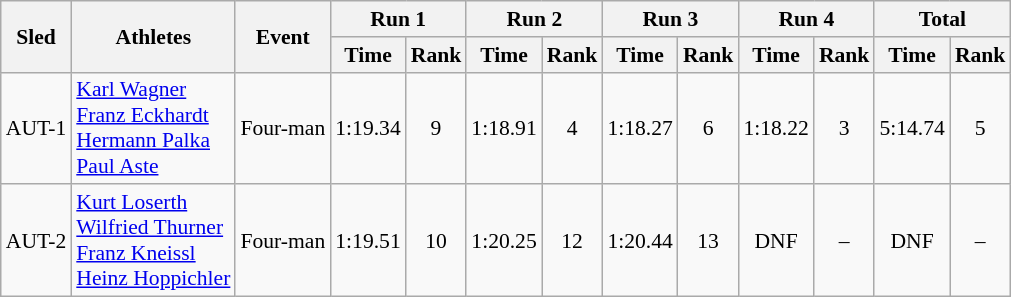<table class="wikitable" border="1" style="font-size:90%">
<tr>
<th rowspan="2">Sled</th>
<th rowspan="2">Athletes</th>
<th rowspan="2">Event</th>
<th colspan="2">Run 1</th>
<th colspan="2">Run 2</th>
<th colspan="2">Run 3</th>
<th colspan="2">Run 4</th>
<th colspan="2">Total</th>
</tr>
<tr>
<th>Time</th>
<th>Rank</th>
<th>Time</th>
<th>Rank</th>
<th>Time</th>
<th>Rank</th>
<th>Time</th>
<th>Rank</th>
<th>Time</th>
<th>Rank</th>
</tr>
<tr>
<td align="center">AUT-1</td>
<td><a href='#'>Karl Wagner</a><br><a href='#'>Franz Eckhardt</a><br><a href='#'>Hermann Palka</a><br><a href='#'>Paul Aste</a></td>
<td>Four-man</td>
<td align="center">1:19.34</td>
<td align="center">9</td>
<td align="center">1:18.91</td>
<td align="center">4</td>
<td align="center">1:18.27</td>
<td align="center">6</td>
<td align="center">1:18.22</td>
<td align="center">3</td>
<td align="center">5:14.74</td>
<td align="center">5</td>
</tr>
<tr>
<td align="center">AUT-2</td>
<td><a href='#'>Kurt Loserth</a><br><a href='#'>Wilfried Thurner</a><br><a href='#'>Franz Kneissl</a><br><a href='#'>Heinz Hoppichler</a></td>
<td>Four-man</td>
<td align="center">1:19.51</td>
<td align="center">10</td>
<td align="center">1:20.25</td>
<td align="center">12</td>
<td align="center">1:20.44</td>
<td align="center">13</td>
<td align="center">DNF</td>
<td align="center">–</td>
<td align="center">DNF</td>
<td align="center">–</td>
</tr>
</table>
